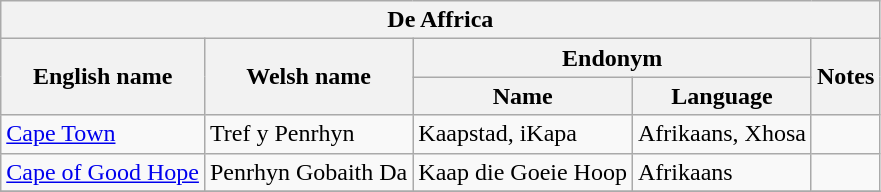<table class="wikitable sortable">
<tr>
<th colspan="5"> De Affrica</th>
</tr>
<tr>
<th rowspan="2">English name</th>
<th rowspan="2">Welsh name</th>
<th colspan="2">Endonym</th>
<th rowspan="2">Notes</th>
</tr>
<tr>
<th>Name</th>
<th>Language</th>
</tr>
<tr>
<td><a href='#'>Cape Town</a></td>
<td>Tref y Penrhyn</td>
<td>Kaapstad, iKapa</td>
<td>Afrikaans, Xhosa</td>
<td></td>
</tr>
<tr>
<td><a href='#'>Cape of Good Hope</a></td>
<td>Penrhyn Gobaith Da</td>
<td>Kaap die Goeie Hoop</td>
<td>Afrikaans</td>
<td></td>
</tr>
<tr>
</tr>
</table>
